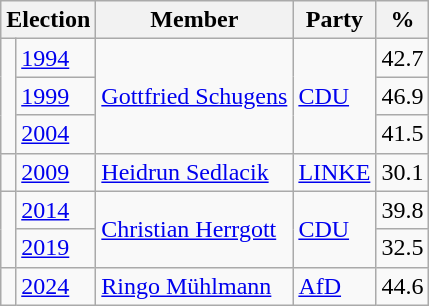<table class=wikitable>
<tr>
<th colspan=2>Election</th>
<th>Member</th>
<th>Party</th>
<th>%</th>
</tr>
<tr>
<td rowspan=3 bgcolor=></td>
<td><a href='#'>1994</a></td>
<td rowspan=3><a href='#'>Gottfried Schugens</a></td>
<td rowspan=3><a href='#'>CDU</a></td>
<td align=right>42.7</td>
</tr>
<tr>
<td><a href='#'>1999</a></td>
<td align=right>46.9</td>
</tr>
<tr>
<td><a href='#'>2004</a></td>
<td align=right>41.5</td>
</tr>
<tr>
<td bgcolor=></td>
<td><a href='#'>2009</a></td>
<td><a href='#'>Heidrun Sedlacik</a></td>
<td><a href='#'>LINKE</a></td>
<td align=right>30.1</td>
</tr>
<tr>
<td rowspan=2 bgcolor=></td>
<td><a href='#'>2014</a></td>
<td rowspan=2><a href='#'>Christian Herrgott</a></td>
<td rowspan=2><a href='#'>CDU</a></td>
<td align=right>39.8</td>
</tr>
<tr>
<td><a href='#'>2019</a></td>
<td align=right>32.5</td>
</tr>
<tr>
<td bgcolor=></td>
<td><a href='#'>2024</a></td>
<td><a href='#'>Ringo Mühlmann</a></td>
<td><a href='#'>AfD</a></td>
<td align=right>44.6</td>
</tr>
</table>
